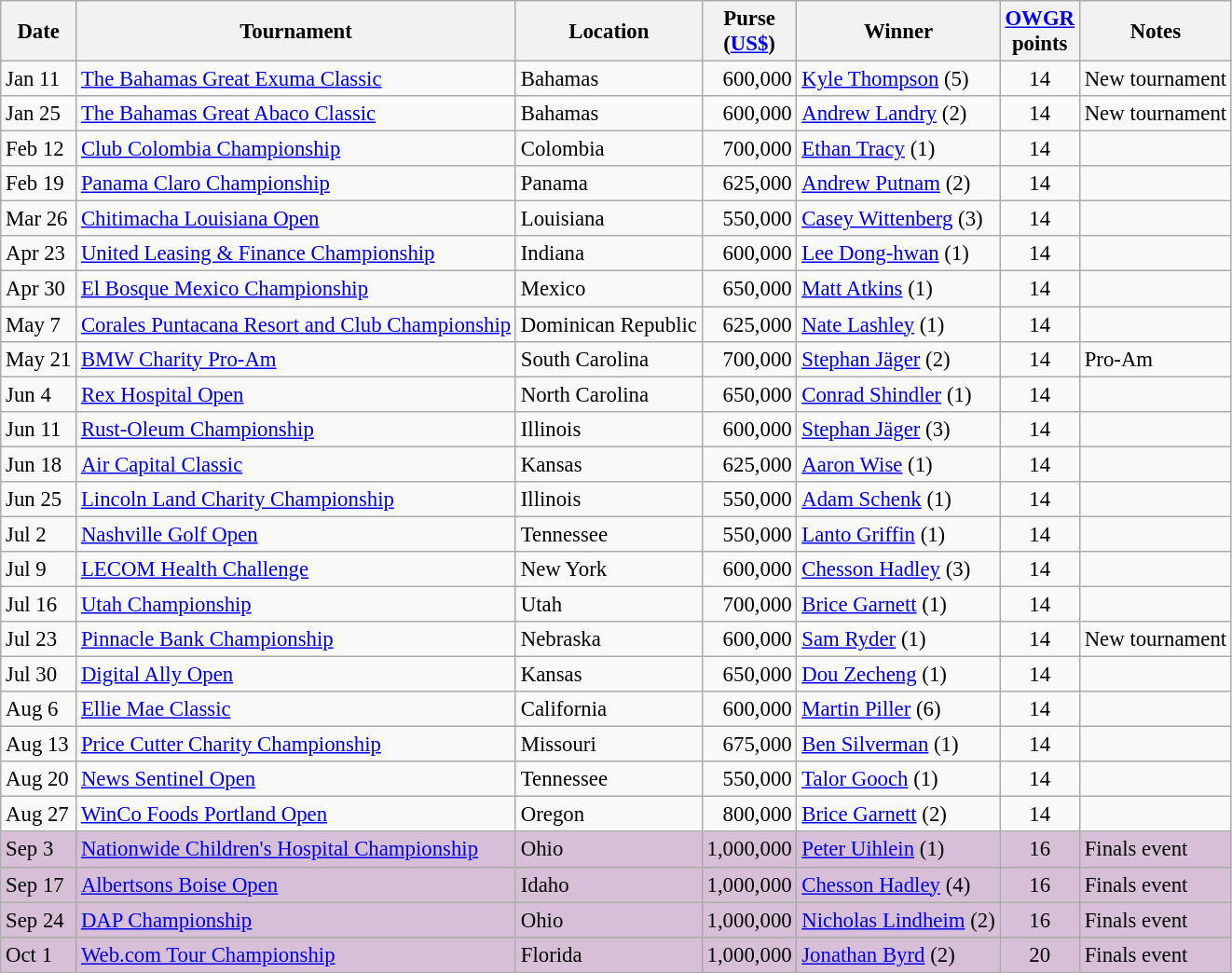<table class="wikitable" style="font-size:95%">
<tr>
<th>Date</th>
<th>Tournament</th>
<th>Location</th>
<th>Purse<br>(<a href='#'>US$</a>)</th>
<th>Winner</th>
<th><a href='#'>OWGR</a><br>points</th>
<th>Notes</th>
</tr>
<tr>
<td>Jan 11</td>
<td><a href='#'>The Bahamas Great Exuma Classic</a></td>
<td>Bahamas</td>
<td align=right>600,000</td>
<td> <a href='#'>Kyle Thompson</a> (5)</td>
<td align=center>14</td>
<td>New tournament</td>
</tr>
<tr>
<td>Jan 25</td>
<td><a href='#'>The Bahamas Great Abaco Classic</a></td>
<td>Bahamas</td>
<td align=right>600,000</td>
<td> <a href='#'>Andrew Landry</a> (2)</td>
<td align=center>14</td>
<td>New tournament</td>
</tr>
<tr>
<td>Feb 12</td>
<td><a href='#'>Club Colombia Championship</a></td>
<td>Colombia</td>
<td align=right>700,000</td>
<td> <a href='#'>Ethan Tracy</a> (1)</td>
<td align=center>14</td>
<td></td>
</tr>
<tr>
<td>Feb 19</td>
<td><a href='#'>Panama Claro Championship</a></td>
<td>Panama</td>
<td align=right>625,000</td>
<td> <a href='#'>Andrew Putnam</a> (2)</td>
<td align=center>14</td>
<td></td>
</tr>
<tr>
<td>Mar 26</td>
<td><a href='#'>Chitimacha Louisiana Open</a></td>
<td>Louisiana</td>
<td align=right>550,000</td>
<td> <a href='#'>Casey Wittenberg</a> (3)</td>
<td align=center>14</td>
<td></td>
</tr>
<tr>
<td>Apr 23</td>
<td><a href='#'>United Leasing & Finance Championship</a></td>
<td>Indiana</td>
<td align=right>600,000</td>
<td> <a href='#'>Lee Dong-hwan</a> (1)</td>
<td align="center">14</td>
<td></td>
</tr>
<tr>
<td>Apr 30</td>
<td><a href='#'>El Bosque Mexico Championship</a></td>
<td>Mexico</td>
<td align=right>650,000</td>
<td> <a href='#'>Matt Atkins</a> (1)</td>
<td align=center>14</td>
<td></td>
</tr>
<tr>
<td>May 7</td>
<td><a href='#'>Corales Puntacana Resort and Club Championship</a></td>
<td>Dominican Republic</td>
<td align=right>625,000</td>
<td> <a href='#'>Nate Lashley</a> (1)</td>
<td align=center>14</td>
<td></td>
</tr>
<tr>
<td>May 21</td>
<td><a href='#'>BMW Charity Pro-Am</a></td>
<td>South Carolina</td>
<td align=right>700,000</td>
<td> <a href='#'>Stephan Jäger</a> (2)</td>
<td align=center>14</td>
<td>Pro-Am</td>
</tr>
<tr>
<td>Jun 4</td>
<td><a href='#'>Rex Hospital Open</a></td>
<td>North Carolina</td>
<td align=right>650,000</td>
<td> <a href='#'>Conrad Shindler</a> (1)</td>
<td align=center>14</td>
<td></td>
</tr>
<tr>
<td>Jun 11</td>
<td><a href='#'>Rust-Oleum Championship</a></td>
<td>Illinois</td>
<td align=right>600,000</td>
<td> <a href='#'>Stephan Jäger</a> (3)</td>
<td align=center>14</td>
<td></td>
</tr>
<tr>
<td>Jun 18</td>
<td><a href='#'>Air Capital Classic</a></td>
<td>Kansas</td>
<td align=right>625,000</td>
<td> <a href='#'>Aaron Wise</a> (1)</td>
<td align=center>14</td>
<td></td>
</tr>
<tr>
<td>Jun 25</td>
<td><a href='#'>Lincoln Land Charity Championship</a></td>
<td>Illinois</td>
<td align=right>550,000</td>
<td> <a href='#'>Adam Schenk</a> (1)</td>
<td align=center>14</td>
<td></td>
</tr>
<tr>
<td>Jul 2</td>
<td><a href='#'>Nashville Golf Open</a></td>
<td>Tennessee</td>
<td align=right>550,000</td>
<td> <a href='#'>Lanto Griffin</a> (1)</td>
<td align=center>14</td>
<td></td>
</tr>
<tr>
<td>Jul 9</td>
<td><a href='#'>LECOM Health Challenge</a></td>
<td>New York</td>
<td align=right>600,000</td>
<td> <a href='#'>Chesson Hadley</a> (3)</td>
<td align=center>14</td>
<td></td>
</tr>
<tr>
<td>Jul 16</td>
<td><a href='#'>Utah Championship</a></td>
<td>Utah</td>
<td align=right>700,000</td>
<td> <a href='#'>Brice Garnett</a> (1)</td>
<td align=center>14</td>
<td></td>
</tr>
<tr>
<td>Jul 23</td>
<td><a href='#'>Pinnacle Bank Championship</a></td>
<td>Nebraska</td>
<td align=right>600,000</td>
<td> <a href='#'>Sam Ryder</a> (1)</td>
<td align=center>14</td>
<td>New tournament</td>
</tr>
<tr>
<td>Jul 30</td>
<td><a href='#'>Digital Ally Open</a></td>
<td>Kansas</td>
<td align=right>650,000</td>
<td> <a href='#'>Dou Zecheng</a> (1)</td>
<td align=center>14</td>
<td></td>
</tr>
<tr>
<td>Aug 6</td>
<td><a href='#'>Ellie Mae Classic</a></td>
<td>California</td>
<td align=right>600,000</td>
<td> <a href='#'>Martin Piller</a> (6)</td>
<td align=center>14</td>
<td></td>
</tr>
<tr>
<td>Aug 13</td>
<td><a href='#'>Price Cutter Charity Championship</a></td>
<td>Missouri</td>
<td align=right>675,000</td>
<td> <a href='#'>Ben Silverman</a> (1)</td>
<td align=center>14</td>
<td></td>
</tr>
<tr>
<td>Aug 20</td>
<td><a href='#'>News Sentinel Open</a></td>
<td>Tennessee</td>
<td align=right>550,000</td>
<td> <a href='#'>Talor Gooch</a> (1)</td>
<td align=center>14</td>
<td></td>
</tr>
<tr>
<td>Aug 27</td>
<td><a href='#'>WinCo Foods Portland Open</a></td>
<td>Oregon</td>
<td align=right>800,000</td>
<td> <a href='#'>Brice Garnett</a> (2)</td>
<td align=center>14</td>
<td></td>
</tr>
<tr style="background:thistle;">
<td>Sep 3</td>
<td><a href='#'>Nationwide Children's Hospital Championship</a></td>
<td>Ohio</td>
<td align=right>1,000,000</td>
<td> <a href='#'>Peter Uihlein</a> (1)</td>
<td align=center>16</td>
<td>Finals event</td>
</tr>
<tr style="background:thistle;">
<td>Sep 17</td>
<td><a href='#'>Albertsons Boise Open</a></td>
<td>Idaho</td>
<td align=right>1,000,000</td>
<td> <a href='#'>Chesson Hadley</a> (4)</td>
<td align=center>16</td>
<td>Finals event</td>
</tr>
<tr style="background:thistle;">
<td>Sep 24</td>
<td><a href='#'>DAP Championship</a></td>
<td>Ohio</td>
<td align=right>1,000,000</td>
<td> <a href='#'>Nicholas Lindheim</a> (2)</td>
<td align=center>16</td>
<td>Finals event</td>
</tr>
<tr style="background:thistle;">
<td>Oct 1</td>
<td><a href='#'>Web.com Tour Championship</a></td>
<td>Florida</td>
<td align=right>1,000,000</td>
<td> <a href='#'>Jonathan Byrd</a> (2)</td>
<td align=center>20</td>
<td>Finals event</td>
</tr>
</table>
